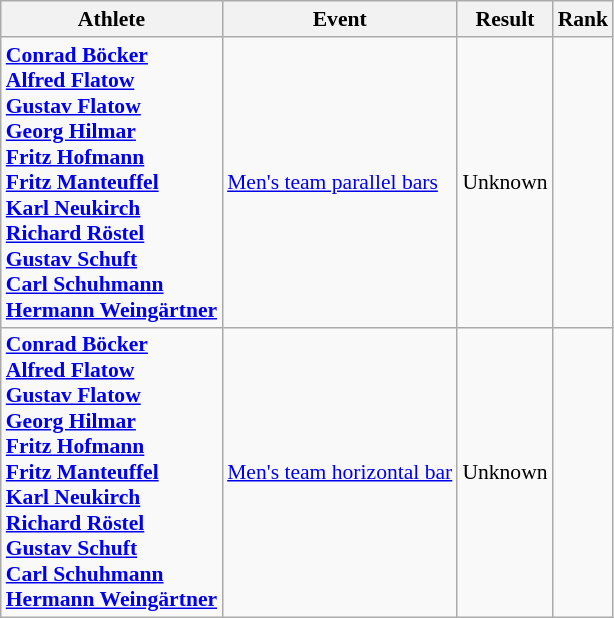<table class="wikitable" style="font-size:90%">
<tr>
<th>Athlete</th>
<th>Event</th>
<th>Result</th>
<th>Rank</th>
</tr>
<tr>
<td><strong><a href='#'>Conrad Böcker</a><br><a href='#'>Alfred Flatow</a><br><a href='#'>Gustav Flatow</a><br><a href='#'>Georg Hilmar</a><br><a href='#'>Fritz Hofmann</a><br><a href='#'>Fritz Manteuffel</a><br><a href='#'>Karl Neukirch</a><br><a href='#'>Richard Röstel</a><br><a href='#'>Gustav Schuft</a><br><a href='#'>Carl Schuhmann</a><br><a href='#'>Hermann Weingärtner</a></strong></td>
<td><a href='#'>Men's team parallel bars</a></td>
<td align="center">Unknown</td>
<td></td>
</tr>
<tr>
<td><strong><a href='#'>Conrad Böcker</a><br><a href='#'>Alfred Flatow</a><br><a href='#'>Gustav Flatow</a><br><a href='#'>Georg Hilmar</a><br><a href='#'>Fritz Hofmann</a><br><a href='#'>Fritz Manteuffel</a><br><a href='#'>Karl Neukirch</a><br><a href='#'>Richard Röstel</a><br><a href='#'>Gustav Schuft</a><br><a href='#'>Carl Schuhmann</a><br><a href='#'>Hermann Weingärtner</a></strong></td>
<td><a href='#'>Men's team horizontal bar</a></td>
<td align="center">Unknown</td>
<td></td>
</tr>
</table>
